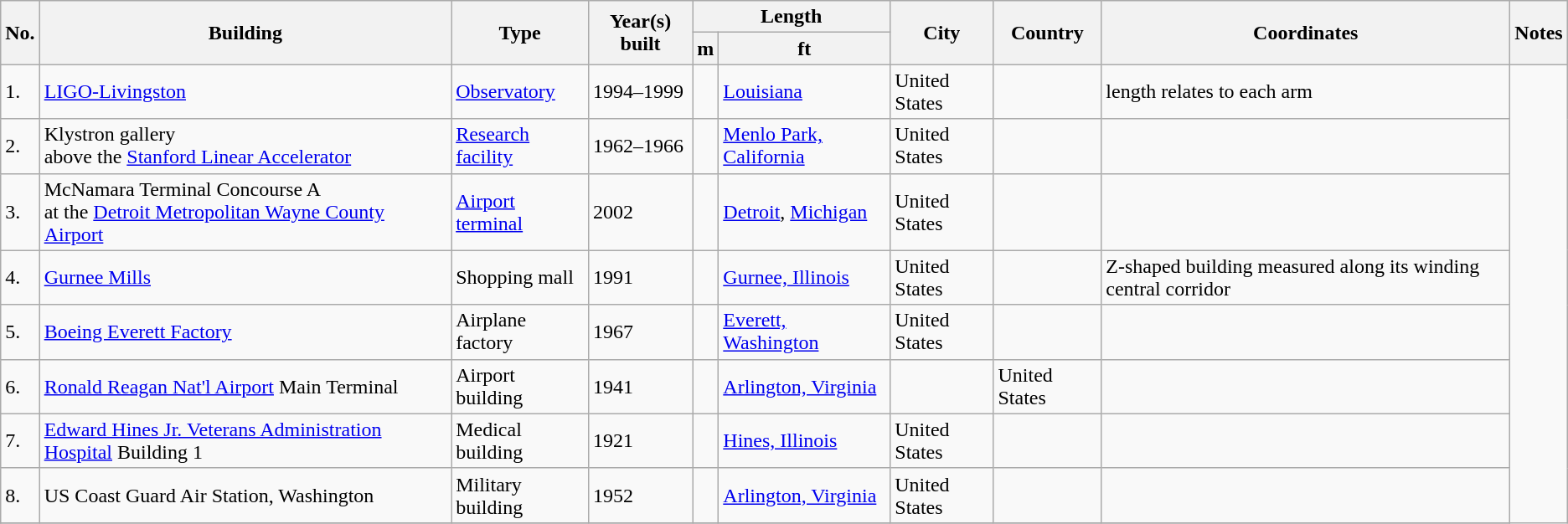<table class="wikitable sortable">
<tr>
<th rowspan=2>No.</th>
<th rowspan=2>Building</th>
<th rowspan=2>Type</th>
<th rowspan=2>Year(s) built</th>
<th colspan=2>Length</th>
<th rowspan=2>City</th>
<th rowspan=2>Country</th>
<th rowspan=2>Coordinates</th>
<th rowspan=2>Notes</th>
</tr>
<tr>
<th>m</th>
<th>ft</th>
</tr>
<tr>
<td>1.</td>
<td><a href='#'>LIGO-Livingston</a></td>
<td><a href='#'>Observatory</a></td>
<td>1994–1999</td>
<td></td>
<td><a href='#'>Louisiana</a></td>
<td>United States</td>
<td></td>
<td>length relates to each arm</td>
</tr>
<tr>
<td>2.</td>
<td>Klystron gallery<br>above the <a href='#'>Stanford Linear Accelerator</a></td>
<td><a href='#'>Research facility</a></td>
<td>1962–1966</td>
<td></td>
<td><a href='#'>Menlo Park, California</a></td>
<td>United States</td>
<td></td>
<td></td>
</tr>
<tr>
<td>3.</td>
<td>McNamara Terminal Concourse A<br>at the <a href='#'>Detroit Metropolitan Wayne County Airport</a></td>
<td><a href='#'>Airport terminal</a></td>
<td>2002</td>
<td></td>
<td><a href='#'>Detroit</a>, <a href='#'>Michigan</a></td>
<td>United States</td>
<td></td>
<td></td>
</tr>
<tr>
<td>4.</td>
<td><a href='#'>Gurnee Mills</a></td>
<td>Shopping mall</td>
<td>1991</td>
<td></td>
<td><a href='#'>Gurnee, Illinois</a></td>
<td>United States</td>
<td></td>
<td>Z-shaped building measured along its winding central corridor</td>
</tr>
<tr>
<td>5.</td>
<td><a href='#'>Boeing Everett Factory</a></td>
<td>Airplane factory</td>
<td>1967</td>
<td></td>
<td><a href='#'>Everett, Washington</a></td>
<td>United States</td>
<td></td>
<td></td>
</tr>
<tr>
<td>6.</td>
<td><a href='#'>Ronald Reagan Nat'l Airport</a> Main Terminal</td>
<td>Airport building</td>
<td>1941</td>
<td></td>
<td><a href='#'>Arlington, Virginia</a></td>
<td></td>
<td>United States</td>
<td></td>
</tr>
<tr>
<td>7.</td>
<td><a href='#'>Edward Hines Jr. Veterans Administration Hospital</a> Building 1</td>
<td>Medical building</td>
<td>1921</td>
<td></td>
<td><a href='#'>Hines, Illinois</a></td>
<td>United States</td>
<td></td>
<td></td>
</tr>
<tr>
<td>8.</td>
<td>US Coast Guard Air Station, Washington</td>
<td>Military building</td>
<td>1952</td>
<td></td>
<td><a href='#'>Arlington, Virginia</a></td>
<td>United States</td>
<td></td>
<td></td>
</tr>
<tr>
</tr>
</table>
